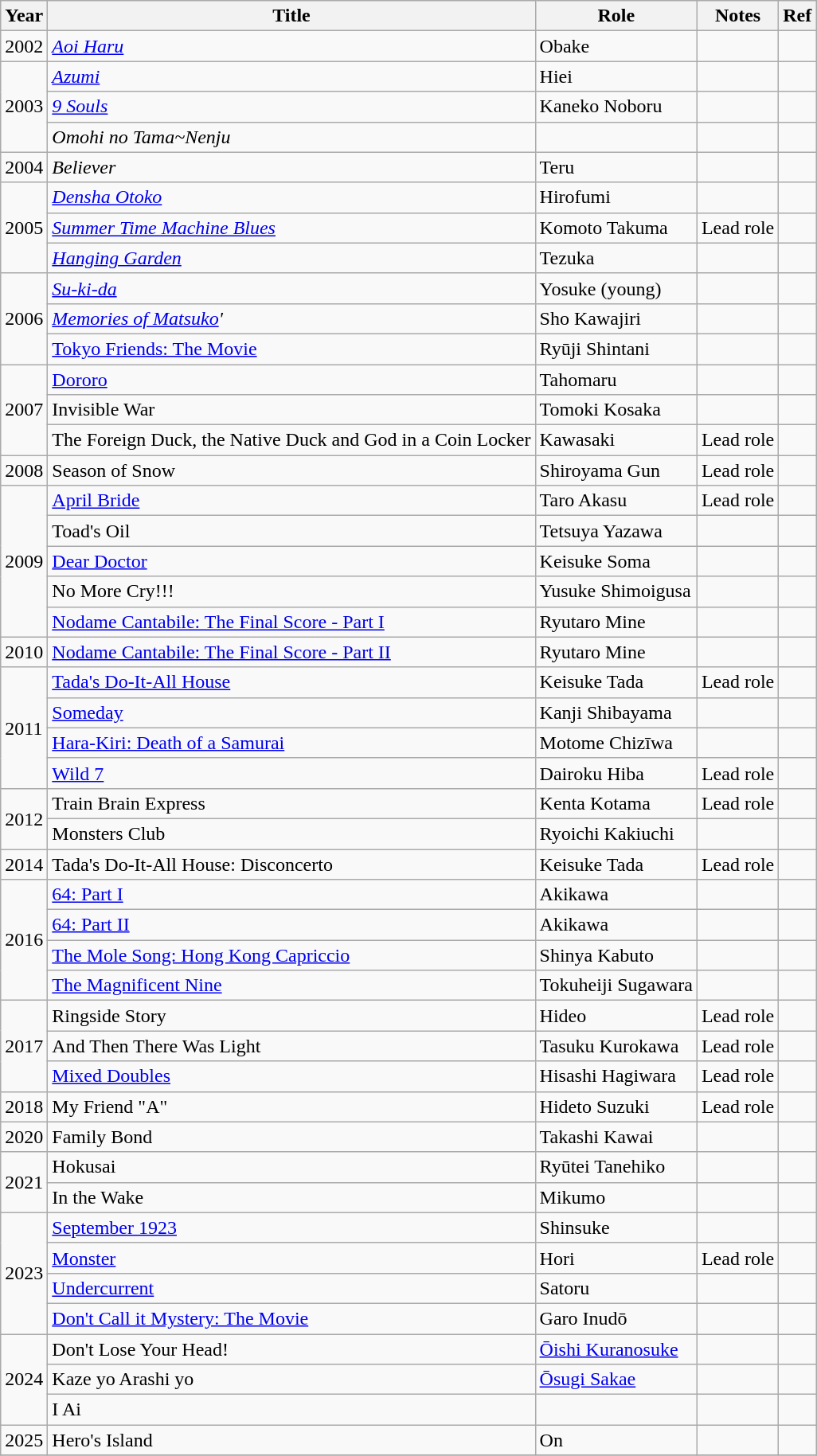<table class="wikitable sortable">
<tr>
<th>Year</th>
<th>Title</th>
<th>Role</th>
<th class="unsortable">Notes</th>
<th class="unsortable">Ref</th>
</tr>
<tr>
<td>2002</td>
<td><em><a href='#'>Aoi Haru</a></em></td>
<td>Obake</td>
<td></td>
<td></td>
</tr>
<tr>
<td rowspan="3">2003</td>
<td><em><a href='#'>Azumi</a></em></td>
<td>Hiei</td>
<td></td>
<td></td>
</tr>
<tr>
<td><em><a href='#'>9 Souls</a></em></td>
<td>Kaneko Noboru</td>
<td></td>
<td></td>
</tr>
<tr>
<td><em>Omohi no Tama~Nenju</em></td>
<td></td>
<td></td>
<td></td>
</tr>
<tr>
<td>2004</td>
<td><em>Believer</em></td>
<td>Teru</td>
<td></td>
<td></td>
</tr>
<tr>
<td rowspan="3">2005</td>
<td><em><a href='#'>Densha Otoko</a></em></td>
<td>Hirofumi</td>
<td></td>
<td></td>
</tr>
<tr>
<td><em><a href='#'>Summer Time Machine Blues</a></em></td>
<td>Komoto Takuma</td>
<td>Lead role</td>
<td></td>
</tr>
<tr>
<td><em><a href='#'>Hanging Garden</a></em></td>
<td>Tezuka</td>
<td></td>
<td></td>
</tr>
<tr>
<td rowspan="3">2006</td>
<td><em><a href='#'>Su-ki-da</a></em></td>
<td>Yosuke (young)</td>
<td></td>
<td></td>
</tr>
<tr>
<td><em><a href='#'>Memories of Matsuko</a>'</td>
<td>Sho Kawajiri</td>
<td></td>
<td></td>
</tr>
<tr>
<td></em><a href='#'>Tokyo Friends: The Movie</a><em></td>
<td>Ryūji Shintani</td>
<td></td>
<td></td>
</tr>
<tr>
<td rowspan="3">2007</td>
<td></em><a href='#'>Dororo</a><em></td>
<td>Tahomaru</td>
<td></td>
<td></td>
</tr>
<tr>
<td></em>Invisible War<em></td>
<td>Tomoki Kosaka</td>
<td></td>
<td></td>
</tr>
<tr>
<td></em>The Foreign Duck, the Native Duck and God in a Coin Locker<em></td>
<td>Kawasaki</td>
<td>Lead role</td>
<td></td>
</tr>
<tr>
<td>2008</td>
<td></em>Season of Snow<em></td>
<td>Shiroyama Gun</td>
<td>Lead role</td>
<td></td>
</tr>
<tr>
<td rowspan="5">2009</td>
<td></em><a href='#'>April Bride</a><em></td>
<td>Taro Akasu</td>
<td>Lead role</td>
<td></td>
</tr>
<tr>
<td></em>Toad's Oil<em></td>
<td>Tetsuya Yazawa</td>
<td></td>
<td></td>
</tr>
<tr>
<td></em><a href='#'>Dear Doctor</a><em></td>
<td>Keisuke Soma</td>
<td></td>
<td></td>
</tr>
<tr>
<td></em>No More Cry!!!<em></td>
<td>Yusuke Shimoigusa</td>
<td></td>
<td></td>
</tr>
<tr>
<td></em><a href='#'>Nodame Cantabile: The Final Score - Part I</a><em></td>
<td>Ryutaro Mine</td>
<td></td>
<td></td>
</tr>
<tr>
<td>2010</td>
<td></em><a href='#'>Nodame Cantabile: The Final Score - Part II</a><em></td>
<td>Ryutaro Mine</td>
<td></td>
<td></td>
</tr>
<tr>
<td rowspan="4">2011</td>
<td></em><a href='#'>Tada's Do-It-All House</a><em></td>
<td>Keisuke Tada</td>
<td>Lead role</td>
<td></td>
</tr>
<tr>
<td></em><a href='#'>Someday</a><em></td>
<td>Kanji Shibayama</td>
<td></td>
<td></td>
</tr>
<tr>
<td></em><a href='#'>Hara-Kiri: Death of a Samurai</a><em></td>
<td>Motome Chizīwa</td>
<td></td>
<td></td>
</tr>
<tr>
<td></em><a href='#'>Wild 7</a><em></td>
<td>Dairoku Hiba</td>
<td>Lead role</td>
<td></td>
</tr>
<tr>
<td rowspan="2">2012</td>
<td></em>Train Brain Express<em></td>
<td>Kenta Kotama</td>
<td>Lead role</td>
<td></td>
</tr>
<tr>
<td></em>Monsters Club<em></td>
<td>Ryoichi Kakiuchi</td>
<td></td>
<td></td>
</tr>
<tr>
<td rowspan="1">2014</td>
<td></em>Tada's Do-It-All House: Disconcerto<em></td>
<td>Keisuke Tada</td>
<td>Lead role</td>
<td></td>
</tr>
<tr>
<td rowspan="4">2016</td>
<td></em><a href='#'>64: Part I</a><em></td>
<td>Akikawa</td>
<td></td>
<td></td>
</tr>
<tr>
<td></em><a href='#'>64: Part II</a><em></td>
<td>Akikawa</td>
<td></td>
<td></td>
</tr>
<tr>
<td></em><a href='#'>The Mole Song: Hong Kong Capriccio</a><em></td>
<td>Shinya Kabuto</td>
<td></td>
<td></td>
</tr>
<tr>
<td></em><a href='#'>The Magnificent Nine</a><em></td>
<td>Tokuheiji Sugawara</td>
<td></td>
<td></td>
</tr>
<tr>
<td rowspan="3">2017</td>
<td></em>Ringside Story<em></td>
<td>Hideo</td>
<td>Lead role</td>
<td></td>
</tr>
<tr>
<td></em>And Then There Was Light<em></td>
<td>Tasuku Kurokawa</td>
<td>Lead role</td>
<td></td>
</tr>
<tr>
<td></em><a href='#'>Mixed Doubles</a><em></td>
<td>Hisashi Hagiwara</td>
<td>Lead role</td>
<td></td>
</tr>
<tr>
<td rowspan="1">2018</td>
<td></em>My Friend "A"<em></td>
<td>Hideto Suzuki</td>
<td>Lead role</td>
<td></td>
</tr>
<tr>
<td rowspan="1">2020</td>
<td></em>Family Bond<em></td>
<td>Takashi Kawai</td>
<td></td>
<td></td>
</tr>
<tr>
<td rowspan="2">2021</td>
<td></em>Hokusai<em></td>
<td>Ryūtei Tanehiko</td>
<td></td>
<td></td>
</tr>
<tr>
<td></em>In the Wake<em></td>
<td>Mikumo</td>
<td></td>
<td></td>
</tr>
<tr>
<td rowspan="4">2023</td>
<td></em><a href='#'>September 1923</a><em></td>
<td>Shinsuke</td>
<td></td>
<td></td>
</tr>
<tr>
<td></em><a href='#'>Monster</a><em></td>
<td>Hori</td>
<td>Lead role</td>
<td></td>
</tr>
<tr>
<td></em><a href='#'>Undercurrent</a><em></td>
<td>Satoru</td>
<td></td>
<td></td>
</tr>
<tr>
<td></em><a href='#'>Don't Call it Mystery: The Movie</a><em></td>
<td>Garo Inudō</td>
<td></td>
<td></td>
</tr>
<tr>
<td rowspan="3">2024</td>
<td></em>Don't Lose Your Head!<em></td>
<td><a href='#'>Ōishi Kuranosuke</a></td>
<td></td>
<td></td>
</tr>
<tr>
<td></em>Kaze yo Arashi yo<em></td>
<td><a href='#'>Ōsugi Sakae</a></td>
<td></td>
<td></td>
</tr>
<tr>
<td></em>I Ai<em></td>
<td></td>
<td></td>
<td></td>
</tr>
<tr>
<td>2025</td>
<td></em>Hero's Island<em></td>
<td>On</td>
<td></td>
<td></td>
</tr>
<tr>
</tr>
</table>
